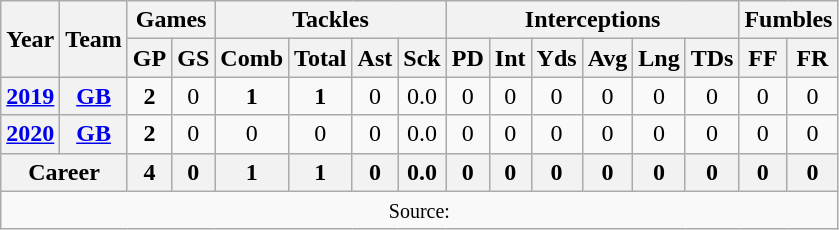<table class="wikitable" style="text-align: center;">
<tr>
<th rowspan="2">Year</th>
<th rowspan="2">Team</th>
<th colspan="2">Games</th>
<th colspan="4">Tackles</th>
<th colspan="6">Interceptions</th>
<th colspan="2">Fumbles</th>
</tr>
<tr>
<th>GP</th>
<th>GS</th>
<th>Comb</th>
<th>Total</th>
<th>Ast</th>
<th>Sck</th>
<th>PD</th>
<th>Int</th>
<th>Yds</th>
<th>Avg</th>
<th>Lng</th>
<th>TDs</th>
<th>FF</th>
<th>FR</th>
</tr>
<tr>
<th><a href='#'>2019</a></th>
<th><a href='#'>GB</a></th>
<td><strong>2</strong></td>
<td>0</td>
<td><strong>1</strong></td>
<td><strong>1</strong></td>
<td>0</td>
<td>0.0</td>
<td>0</td>
<td>0</td>
<td>0</td>
<td>0</td>
<td>0</td>
<td>0</td>
<td>0</td>
<td>0</td>
</tr>
<tr>
<th><a href='#'>2020</a></th>
<th><a href='#'>GB</a></th>
<td><strong>2</strong></td>
<td>0</td>
<td>0</td>
<td>0</td>
<td>0</td>
<td>0.0</td>
<td>0</td>
<td>0</td>
<td>0</td>
<td>0</td>
<td>0</td>
<td>0</td>
<td>0</td>
<td>0</td>
</tr>
<tr>
<th colspan="2">Career</th>
<th>4</th>
<th>0</th>
<th>1</th>
<th>1</th>
<th>0</th>
<th>0.0</th>
<th>0</th>
<th>0</th>
<th>0</th>
<th>0</th>
<th>0</th>
<th>0</th>
<th>0</th>
<th>0</th>
</tr>
<tr>
<td colspan="16"><small>Source: </small></td>
</tr>
</table>
